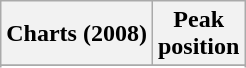<table class="wikitable sortable plainrowheaders" style="text-align:center;">
<tr>
<th scope="col">Charts (2008)</th>
<th scope="col">Peak<br>position</th>
</tr>
<tr>
</tr>
<tr>
</tr>
</table>
